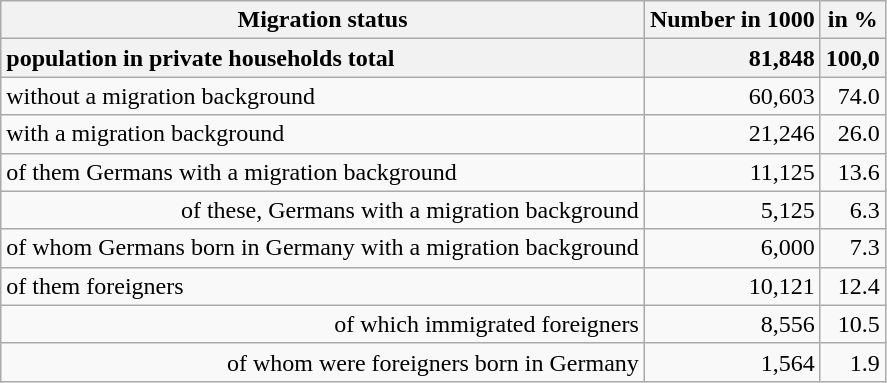<table class="wikitable zebra" style="text-align:right">
<tr>
<th><strong>Migration status</strong></th>
<th><strong>Number in 1000</strong></th>
<th>in %</th>
</tr>
<tr>
<th style="text-align:left">population in private households total</th>
<th style="text-align:right">81,848</th>
<th style="text-align:right">100,0</th>
</tr>
<tr>
<td style="text-align:left">without a migration background</td>
<td>60,603</td>
<td>74.0</td>
</tr>
<tr>
<td style="text-align:left">with a migration background</td>
<td>21,246</td>
<td>26.0</td>
</tr>
<tr>
<td style="text-align:left">of them Germans with a migration background</td>
<td>11,125</td>
<td>13.6</td>
</tr>
<tr>
<td style="text-padding-left:2em">of these, Germans with a migration background</td>
<td>5,125</td>
<td>6.3</td>
</tr>
<tr>
<td style="text-padding-left:2em">of whom Germans born in Germany with a migration background</td>
<td>6,000</td>
<td>7.3</td>
</tr>
<tr>
<td style="text-align:left">of them foreigners</td>
<td>10,121</td>
<td>12.4</td>
</tr>
<tr>
<td style="text-padding-left:2em">of which immigrated foreigners</td>
<td>8,556</td>
<td>10.5</td>
</tr>
<tr>
<td style="text-padding-left:2em">of whom were foreigners born in Germany</td>
<td>1,564</td>
<td>1.9</td>
</tr>
</table>
